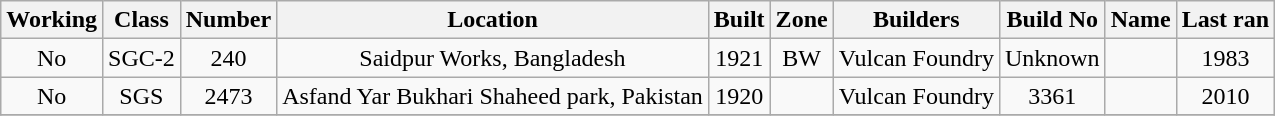<table class="wikitable" style="text-align:center">
<tr>
<th>Working</th>
<th>Class</th>
<th>Number</th>
<th>Location</th>
<th>Built</th>
<th>Zone</th>
<th>Builders</th>
<th>Build No</th>
<th>Name</th>
<th>Last ran</th>
</tr>
<tr>
<td>No</td>
<td>SGC-2</td>
<td>240</td>
<td>Saidpur Works, Bangladesh</td>
<td>1921</td>
<td>BW</td>
<td>Vulcan Foundry</td>
<td>Unknown</td>
<td></td>
<td>1983</td>
</tr>
<tr>
<td>No</td>
<td>SGS</td>
<td>2473</td>
<td>Asfand Yar Bukhari Shaheed park, Pakistan</td>
<td>1920</td>
<td></td>
<td>Vulcan Foundry</td>
<td>3361</td>
<td></td>
<td>2010</td>
</tr>
<tr>
</tr>
</table>
